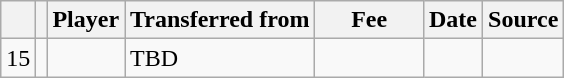<table class="wikitable plainrowheaders sortable">
<tr>
<th></th>
<th></th>
<th scope=col>Player</th>
<th>Transferred from</th>
<th !scope=col; style="width: 65px;">Fee</th>
<th scope=col>Date</th>
<th scope=col>Source</th>
</tr>
<tr>
<td align=center>15</td>
<td align=center></td>
<td></td>
<td>TBD</td>
<td></td>
<td></td>
<td></td>
</tr>
</table>
